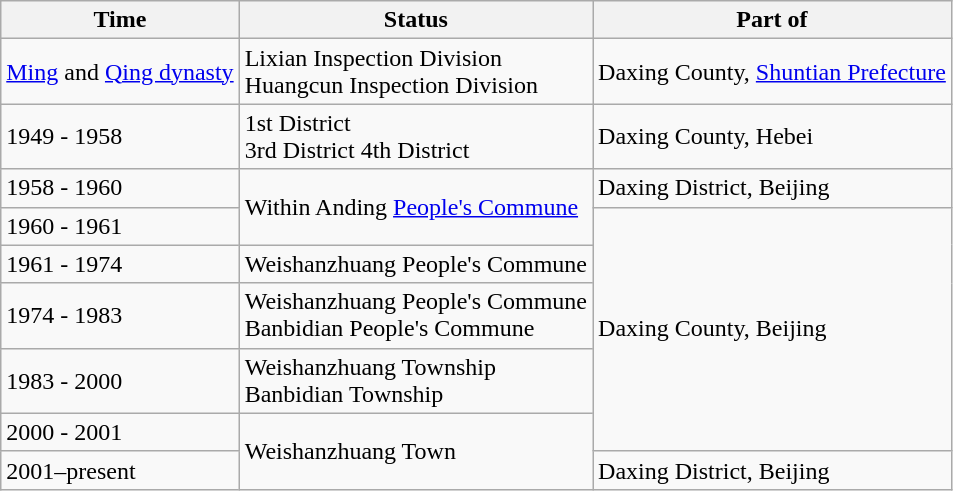<table class="wikitable">
<tr>
<th>Time</th>
<th>Status</th>
<th>Part of</th>
</tr>
<tr>
<td><a href='#'>Ming</a> and <a href='#'>Qing dynasty</a></td>
<td>Lixian Inspection Division<br>Huangcun Inspection Division</td>
<td>Daxing County, <a href='#'>Shuntian Prefecture</a></td>
</tr>
<tr>
<td>1949 - 1958</td>
<td>1st District<br>3rd District
4th District</td>
<td>Daxing County, Hebei</td>
</tr>
<tr>
<td>1958 - 1960</td>
<td rowspan="2">Within Anding <a href='#'>People's Commune</a></td>
<td>Daxing District, Beijing</td>
</tr>
<tr>
<td>1960 - 1961</td>
<td rowspan="5">Daxing County, Beijing</td>
</tr>
<tr>
<td>1961 - 1974</td>
<td>Weishanzhuang People's Commune</td>
</tr>
<tr>
<td>1974 - 1983</td>
<td>Weishanzhuang People's Commune<br>Banbidian People's Commune</td>
</tr>
<tr>
<td>1983 - 2000</td>
<td>Weishanzhuang Township<br>Banbidian Township</td>
</tr>
<tr>
<td>2000 - 2001</td>
<td rowspan="2">Weishanzhuang Town</td>
</tr>
<tr>
<td>2001–present</td>
<td>Daxing District, Beijing</td>
</tr>
</table>
